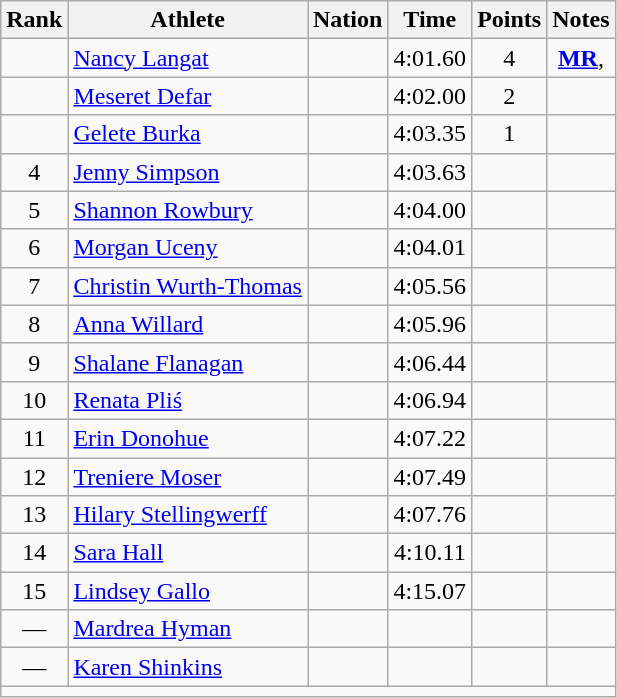<table class="wikitable mw-datatable sortable" style="text-align:center;">
<tr>
<th>Rank</th>
<th>Athlete</th>
<th>Nation</th>
<th>Time</th>
<th>Points</th>
<th>Notes</th>
</tr>
<tr>
<td></td>
<td align=left><a href='#'>Nancy Langat</a></td>
<td align=left></td>
<td>4:01.60</td>
<td>4</td>
<td><strong><a href='#'>MR</a></strong>, </td>
</tr>
<tr>
<td></td>
<td align=left><a href='#'>Meseret Defar</a></td>
<td align=left></td>
<td>4:02.00</td>
<td>2</td>
<td></td>
</tr>
<tr>
<td></td>
<td align=left><a href='#'>Gelete Burka</a></td>
<td align=left></td>
<td>4:03.35</td>
<td>1</td>
<td></td>
</tr>
<tr>
<td>4</td>
<td align=left><a href='#'>Jenny Simpson</a></td>
<td align=left></td>
<td>4:03.63</td>
<td></td>
<td></td>
</tr>
<tr>
<td>5</td>
<td align=left><a href='#'>Shannon Rowbury</a></td>
<td align=left></td>
<td>4:04.00</td>
<td></td>
<td></td>
</tr>
<tr>
<td>6</td>
<td align=left><a href='#'>Morgan Uceny</a></td>
<td align=left></td>
<td>4:04.01</td>
<td></td>
<td></td>
</tr>
<tr>
<td>7</td>
<td align=left><a href='#'>Christin Wurth-Thomas</a></td>
<td align=left></td>
<td>4:05.56</td>
<td></td>
<td></td>
</tr>
<tr>
<td>8</td>
<td align=left><a href='#'>Anna Willard</a></td>
<td align=left></td>
<td>4:05.96</td>
<td></td>
<td></td>
</tr>
<tr>
<td>9</td>
<td align=left><a href='#'>Shalane Flanagan</a></td>
<td align=left></td>
<td>4:06.44</td>
<td></td>
<td></td>
</tr>
<tr>
<td>10</td>
<td align=left><a href='#'>Renata Pliś</a></td>
<td align=left></td>
<td>4:06.94</td>
<td></td>
<td></td>
</tr>
<tr>
<td>11</td>
<td align=left><a href='#'>Erin Donohue</a></td>
<td align=left></td>
<td>4:07.22</td>
<td></td>
<td></td>
</tr>
<tr>
<td>12</td>
<td align=left><a href='#'>Treniere Moser</a></td>
<td align=left></td>
<td>4:07.49</td>
<td></td>
<td></td>
</tr>
<tr>
<td>13</td>
<td align=left><a href='#'>Hilary Stellingwerff</a></td>
<td align=left></td>
<td>4:07.76</td>
<td></td>
<td></td>
</tr>
<tr>
<td>14</td>
<td align=left><a href='#'>Sara Hall</a></td>
<td align=left></td>
<td>4:10.11</td>
<td></td>
<td></td>
</tr>
<tr>
<td>15</td>
<td align=left><a href='#'>Lindsey Gallo</a></td>
<td align=left></td>
<td>4:15.07</td>
<td></td>
<td></td>
</tr>
<tr>
<td>—</td>
<td align=left><a href='#'>Mardrea Hyman</a></td>
<td align=left></td>
<td></td>
<td></td>
<td></td>
</tr>
<tr>
<td>—</td>
<td align=left><a href='#'>Karen Shinkins</a></td>
<td align=left></td>
<td></td>
<td></td>
<td></td>
</tr>
<tr class="sortbottom">
<td colspan=6></td>
</tr>
</table>
